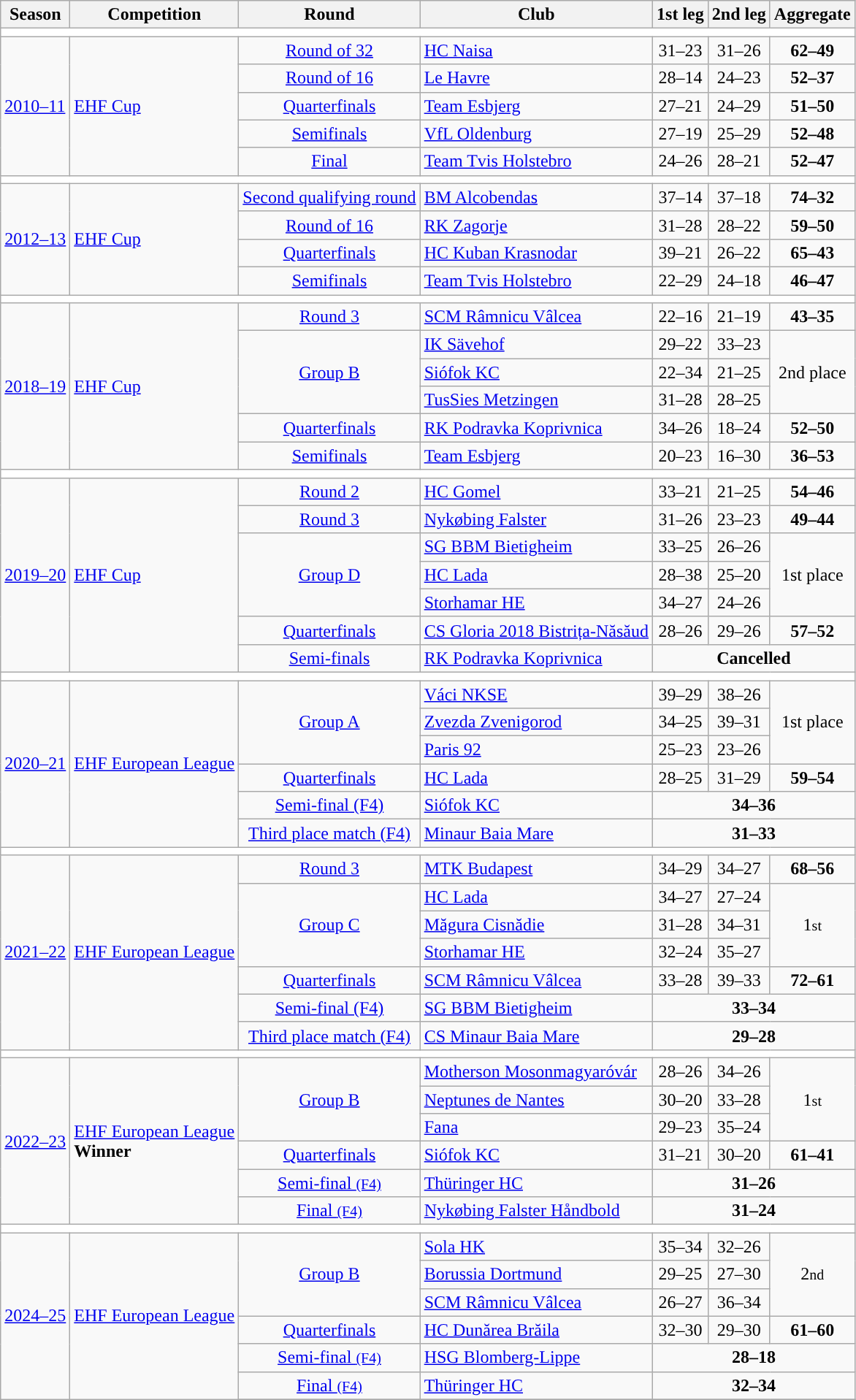<table class="wikitable">
<tr>
<th>Season</th>
<th>Competition</th>
<th>Round</th>
<th>Club</th>
<th>1st leg</th>
<th>2nd leg</th>
<th>Aggregate</th>
</tr>
<tr>
<td colspan="7" bgcolor=white></td>
</tr>
<tr>
<td rowspan="5"><a href='#'>2010–11</a></td>
<td rowspan="5"><a href='#'>EHF Cup</a></td>
<td style="text-align:center;"><a href='#'>Round of 32</a></td>
<td> <a href='#'>HC Naisa</a></td>
<td style="text-align:center;">31–23</td>
<td style="text-align:center;">31–26</td>
<td style="text-align:center;"><strong>62–49</strong></td>
</tr>
<tr>
<td style="text-align:center;"><a href='#'>Round of 16</a></td>
<td> <a href='#'>Le Havre</a></td>
<td style="text-align:center;">28–14</td>
<td style="text-align:center;">24–23</td>
<td style="text-align:center;"><strong>52–37</strong></td>
</tr>
<tr>
<td style="text-align:center;"><a href='#'>Quarterfinals</a></td>
<td> <a href='#'>Team Esbjerg</a></td>
<td style="text-align:center;">27–21</td>
<td style="text-align:center;">24–29</td>
<td style="text-align:center;"><strong>51–50</strong></td>
</tr>
<tr>
<td style="text-align:center;"><a href='#'>Semifinals</a></td>
<td> <a href='#'>VfL Oldenburg</a></td>
<td style="text-align:center;">27–19</td>
<td style="text-align:center;">25–29</td>
<td style="text-align:center;"><strong>52–48</strong></td>
</tr>
<tr>
<td style="text-align:center;"><a href='#'>Final</a></td>
<td> <a href='#'>Team Tvis Holstebro</a></td>
<td style="text-align:center;">24–26</td>
<td style="text-align:center;">28–21</td>
<td style="text-align:center;"><strong>52–47</strong></td>
</tr>
<tr>
<td colspan="7" bgcolor=white></td>
</tr>
<tr>
<td rowspan="4"><a href='#'>2012–13</a></td>
<td rowspan="4"><a href='#'>EHF Cup</a></td>
<td style="text-align:center;"><a href='#'>Second qualifying round</a></td>
<td> <a href='#'>BM Alcobendas</a></td>
<td style="text-align:center;">37–14</td>
<td style="text-align:center;">37–18</td>
<td style="text-align:center;"><strong>74–32</strong></td>
</tr>
<tr>
<td style="text-align:center;"><a href='#'>Round of 16</a></td>
<td> <a href='#'>RK Zagorje</a></td>
<td style="text-align:center;">31–28</td>
<td style="text-align:center;">28–22</td>
<td style="text-align:center;"><strong>59–50</strong></td>
</tr>
<tr>
<td style="text-align:center;"><a href='#'>Quarterfinals</a></td>
<td> <a href='#'>HC Kuban Krasnodar</a></td>
<td style="text-align:center;">39–21</td>
<td style="text-align:center;">26–22</td>
<td style="text-align:center;"><strong>65–43</strong></td>
</tr>
<tr>
<td style="text-align:center;"><a href='#'>Semifinals</a></td>
<td> <a href='#'>Team Tvis Holstebro</a></td>
<td style="text-align:center;">22–29</td>
<td style="text-align:center;">24–18</td>
<td style="text-align:center;"><strong>46–47</strong></td>
</tr>
<tr>
<td colspan="7" bgcolor=white></td>
</tr>
<tr>
<td rowspan="6"><a href='#'>2018–19</a></td>
<td rowspan="6"><a href='#'>EHF Cup</a></td>
<td style="text-align:center;"><a href='#'>Round 3</a></td>
<td> <a href='#'>SCM Râmnicu Vâlcea</a></td>
<td style="text-align:center;">22–16</td>
<td style="text-align:center;">21–19</td>
<td style="text-align:center;"><strong>43–35</strong></td>
</tr>
<tr>
<td rowspan="3" style="text-align:center;"><a href='#'>Group B</a></td>
<td> <a href='#'>IK Sävehof</a></td>
<td style="text-align:center;">29–22</td>
<td style="text-align:center;">33–23</td>
<td rowspan="3" style="text-align:center;">2nd place</td>
</tr>
<tr>
<td> <a href='#'>Siófok KC</a></td>
<td style="text-align:center;">22–34</td>
<td style="text-align:center;">21–25</td>
</tr>
<tr>
<td> <a href='#'>TusSies Metzingen</a></td>
<td style="text-align:center;">31–28</td>
<td style="text-align:center;">28–25</td>
</tr>
<tr>
<td style="text-align:center;"><a href='#'>Quarterfinals</a></td>
<td> <a href='#'>RK Podravka Koprivnica</a></td>
<td style="text-align:center;">34–26</td>
<td style="text-align:center;">18–24</td>
<td style="text-align:center;"><strong>52–50</strong></td>
</tr>
<tr>
<td style="text-align:center;"><a href='#'>Semifinals</a></td>
<td> <a href='#'>Team Esbjerg</a></td>
<td style="text-align:center;">20–23</td>
<td style="text-align:center;">16–30</td>
<td style="text-align:center;"><strong>36–53</strong></td>
</tr>
<tr>
<td colspan="7" bgcolor=white></td>
</tr>
<tr>
<td rowspan="7"><a href='#'>2019–20</a></td>
<td rowspan="7"><a href='#'>EHF Cup</a></td>
<td style="text-align:center;"><a href='#'>Round 2</a></td>
<td> <a href='#'>HC Gomel</a></td>
<td style="text-align:center;">33–21</td>
<td style="text-align:center;">21–25</td>
<td style="text-align:center;"><strong>54–46</strong></td>
</tr>
<tr>
<td style="text-align:center;"><a href='#'>Round 3</a></td>
<td> <a href='#'>Nykøbing Falster</a></td>
<td style="text-align:center;">31–26</td>
<td style="text-align:center;">23–23</td>
<td style="text-align:center;"><strong>49–44</strong></td>
</tr>
<tr>
<td rowspan="3" style="text-align:center;"><a href='#'>Group D</a></td>
<td> <a href='#'>SG BBM Bietigheim</a></td>
<td style="text-align:center;">33–25</td>
<td style="text-align:center;">26–26</td>
<td rowspan="3" style="text-align:center;">1st place</td>
</tr>
<tr>
<td> <a href='#'>HC Lada</a></td>
<td style="text-align:center;">28–38</td>
<td style="text-align:center;">25–20</td>
</tr>
<tr>
<td> <a href='#'>Storhamar HE</a></td>
<td style="text-align:center;">34–27</td>
<td style="text-align:center;">24–26</td>
</tr>
<tr>
<td style="text-align:center;"><a href='#'>Quarterfinals</a></td>
<td> <a href='#'>CS Gloria 2018 Bistrița-Năsăud</a></td>
<td style="text-align:center;">28–26</td>
<td style="text-align:center;">29–26</td>
<td style="text-align:center;"><strong>57–52</strong></td>
</tr>
<tr>
<td style="text-align:center;"><a href='#'>Semi-finals</a></td>
<td> <a href='#'>RK Podravka Koprivnica</a></td>
<td align=center colspan=3><strong>Cancelled</strong></td>
</tr>
<tr>
<td colspan=7 style="text-align: center;" bgcolor=white></td>
</tr>
<tr>
<td rowspan=6><a href='#'>2020–21</a></td>
<td rowspan=6><a href='#'>EHF European League</a></td>
<td rowspan=3 style="text-align:center;"><a href='#'>Group A</a></td>
<td> <a href='#'>Váci NKSE</a></td>
<td style="text-align:center;">39–29</td>
<td style="text-align:center;">38–26</td>
<td align=center rowspan=3>1st place</td>
</tr>
<tr>
<td> <a href='#'>Zvezda Zvenigorod</a></td>
<td style="text-align:center;">34–25</td>
<td style="text-align:center;">39–31</td>
</tr>
<tr>
<td> <a href='#'>Paris 92</a></td>
<td style="text-align:center;">25–23</td>
<td style="text-align:center;">23–26</td>
</tr>
<tr>
<td style="text-align:center;"><a href='#'>Quarterfinals</a></td>
<td> <a href='#'>HC Lada</a></td>
<td style="text-align:center;">28–25</td>
<td style="text-align:center;">31–29</td>
<td style="text-align:center;"><strong>59–54</strong></td>
</tr>
<tr>
<td style="text-align:center;"><a href='#'>Semi-final (F4)</a></td>
<td> <a href='#'>Siófok KC</a></td>
<td align=center colspan=3><strong>34–36</strong></td>
</tr>
<tr>
<td style="text-align:center;"><a href='#'>Third place match (F4)</a></td>
<td> <a href='#'>Minaur Baia Mare</a></td>
<td align=center colspan=3><strong>31–33</strong></td>
</tr>
<tr>
<td colspan=7 style="text-align: center;" bgcolor=white></td>
</tr>
<tr>
<td rowspan=7><a href='#'>2021–22</a></td>
<td rowspan=7><a href='#'>EHF European League</a></td>
<td rowspan=1 style="text-align:center;"><a href='#'>Round 3</a></td>
<td> <a href='#'>MTK Budapest</a></td>
<td style="text-align:center;">34–29</td>
<td style="text-align:center;">34–27</td>
<td style="text-align:center;"><strong>68–56</strong></td>
</tr>
<tr>
<td rowspan=3 style="text-align:center;"><a href='#'>Group C</a></td>
<td> <a href='#'>HC Lada</a></td>
<td style="text-align:center;">34–27</td>
<td style="text-align:center;">27–24</td>
<td align=center rowspan=3>1<small>st</small></td>
</tr>
<tr>
<td> <a href='#'>Măgura Cisnădie</a></td>
<td style="text-align:center;">31–28</td>
<td style="text-align:center;">34–31</td>
</tr>
<tr>
<td> <a href='#'>Storhamar HE</a></td>
<td style="text-align:center;">32–24</td>
<td style="text-align:center;">35–27</td>
</tr>
<tr>
<td rowspan=1 style="text-align:center;"><a href='#'>Quarterfinals</a></td>
<td> <a href='#'>SCM Râmnicu Vâlcea</a></td>
<td style="text-align:center;">33–28</td>
<td style="text-align:center;">39–33</td>
<td style="text-align:center;"><strong>72–61</strong></td>
</tr>
<tr>
<td rowspan=1 style="text-align:center;"><a href='#'>Semi-final (F4)</a></td>
<td> <a href='#'>SG BBM Bietigheim</a></td>
<td align=center colspan=3><strong>33–34</strong></td>
</tr>
<tr>
<td rowspan=1 style="text-align:center;"><a href='#'>Third place match (F4)</a></td>
<td> <a href='#'>CS Minaur Baia Mare</a></td>
<td align=center colspan=3><strong>29–28</strong></td>
</tr>
<tr>
<td colspan=7 style="text-align: center;" bgcolor=white></td>
</tr>
<tr>
<td rowspan=6><a href='#'>2022–23</a></td>
<td rowspan=6><a href='#'>EHF European League</a><br> <strong>Winner</strong></td>
<td rowspan=3 style="text-align:center;"><a href='#'>Group B</a></td>
<td> <a href='#'>Motherson Mosonmagyaróvár</a></td>
<td style="text-align:center;">28–26</td>
<td style="text-align:center;">34–26</td>
<td align=center rowspan=3>1<small>st</small></td>
</tr>
<tr>
<td> <a href='#'>Neptunes de Nantes</a></td>
<td style="text-align:center;">30–20</td>
<td style="text-align:center;">33–28</td>
</tr>
<tr>
<td> <a href='#'>Fana</a></td>
<td style="text-align:center;">29–23</td>
<td style="text-align:center;">35–24</td>
</tr>
<tr>
<td style="text-align:center;"><a href='#'>Quarterfinals</a></td>
<td> <a href='#'>Siófok KC</a></td>
<td style="text-align:center;">31–21</td>
<td style="text-align:center;">30–20</td>
<td style="text-align:center;"><strong>61–41</strong></td>
</tr>
<tr>
<td style="text-align:center;"><a href='#'>Semi-final <small>(F4)</small></a></td>
<td> <a href='#'>Thüringer HC</a></td>
<td align=center colspan=3><strong>31–26</strong></td>
</tr>
<tr>
<td style="text-align:center;"><a href='#'>Final <small>(F4)</small></a></td>
<td> <a href='#'>Nykøbing Falster Håndbold</a></td>
<td align=center colspan=3><strong>31–24</strong></td>
</tr>
<tr>
<td colspan=7 style="text-align: center;" bgcolor=white></td>
</tr>
<tr>
<td rowspan=7><a href='#'>2024–25</a></td>
<td rowspan=7><a href='#'>EHF European League</a></td>
<td rowspan=3 style="text-align:center;"><a href='#'>Group B</a></td>
<td> <a href='#'>Sola HK</a></td>
<td style="text-align:center;">35–34</td>
<td style="text-align:center;">32–26</td>
<td align=center rowspan=3>2<small>nd</small></td>
</tr>
<tr>
<td> <a href='#'>Borussia Dortmund</a></td>
<td style="text-align:center;">29–25</td>
<td style="text-align:center;">27–30</td>
</tr>
<tr>
<td> <a href='#'>SCM Râmnicu Vâlcea</a></td>
<td style="text-align:center;">26–27</td>
<td style="text-align:center;">36–34</td>
</tr>
<tr>
<td style="text-align:center;"><a href='#'>Quarterfinals</a></td>
<td> <a href='#'>HC Dunărea Brăila</a></td>
<td style="text-align:center;">32–30</td>
<td style="text-align:center;">29–30</td>
<td style="text-align:center;"><strong>61–60</strong></td>
</tr>
<tr>
<td style="text-align:center;"><a href='#'>Semi-final <small>(F4)</small></a></td>
<td> <a href='#'>HSG Blomberg-Lippe</a></td>
<td align=center colspan=3><strong>28–18</strong></td>
</tr>
<tr>
<td style="text-align:center;"><a href='#'>Final <small>(F4)</small></a></td>
<td> <a href='#'>Thüringer HC</a></td>
<td align=center colspan=3><strong>32–34</strong></td>
</tr>
<tr>
</tr>
</table>
